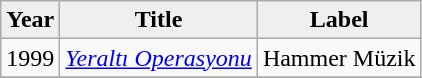<table class="wikitable">
<tr>
<th style="background:#efefef;">Year</th>
<th style="background:#efefef;">Title</th>
<th style="background:#efefef;">Label</th>
</tr>
<tr>
<td>1999</td>
<td><em><a href='#'>Yeraltı Operasyonu</a></em></td>
<td>Hammer Müzik</td>
</tr>
<tr>
</tr>
</table>
